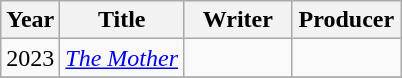<table class="wikitable">
<tr>
<th>Year</th>
<th>Title</th>
<th width="65">Writer</th>
<th width="65">Producer</th>
</tr>
<tr>
<td>2023</td>
<td><em><a href='#'>The Mother</a></em></td>
<td></td>
<td></td>
</tr>
<tr>
</tr>
</table>
